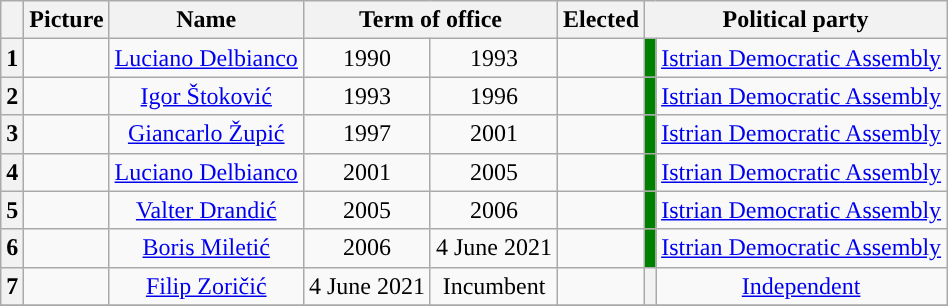<table class="wikitable" style="text-align:center">
<tr>
<th></th>
<th>Picture</th>
<th>Name</th>
<th colspan=2>Term of office</th>
<th>Elected</th>
<th colspan=2>Political party</th>
</tr>
<tr>
<th><strong>1</strong></th>
<td></td>
<td><a href='#'>Luciano Delbianco</a></td>
<td>1990</td>
<td>1993</td>
<td></td>
<th style="background-color: green"></th>
<td><a href='#'>Istrian Democratic Assembly</a></td>
</tr>
<tr>
<th><strong>2</strong></th>
<td></td>
<td><a href='#'>Igor Štoković</a></td>
<td>1993</td>
<td>1996</td>
<td></td>
<th style="background-color: green"></th>
<td><a href='#'>Istrian Democratic Assembly</a></td>
</tr>
<tr>
<th><strong>3</strong></th>
<td></td>
<td><a href='#'>Giancarlo Župić</a></td>
<td>1997</td>
<td>2001</td>
<td></td>
<th style="background-color: green"></th>
<td><a href='#'>Istrian Democratic Assembly</a></td>
</tr>
<tr>
<th><strong>4</strong></th>
<td></td>
<td><a href='#'>Luciano Delbianco</a></td>
<td>2001</td>
<td>2005</td>
<td></td>
<th style="background-color: green"></th>
<td><a href='#'>Istrian Democratic Assembly</a></td>
</tr>
<tr>
<th><strong>5</strong></th>
<td></td>
<td><a href='#'>Valter Drandić</a></td>
<td>2005</td>
<td>2006</td>
<td></td>
<th style="background-color: green"></th>
<td><a href='#'>Istrian Democratic Assembly</a></td>
</tr>
<tr>
<th><strong>6</strong></th>
<td></td>
<td><a href='#'>Boris Miletić</a></td>
<td>2006</td>
<td>4 June 2021</td>
<td></td>
<th style="background-color: green"></th>
<td><a href='#'>Istrian Democratic Assembly</a></td>
</tr>
<tr>
<th><strong>7</strong></th>
<td></td>
<td><a href='#'>Filip Zoričić</a></td>
<td>4 June 2021</td>
<td>Incumbent</td>
<td></td>
<th style="background-color: Independent politician"></th>
<td><a href='#'>Independent</a></td>
</tr>
<tr>
</tr>
</table>
